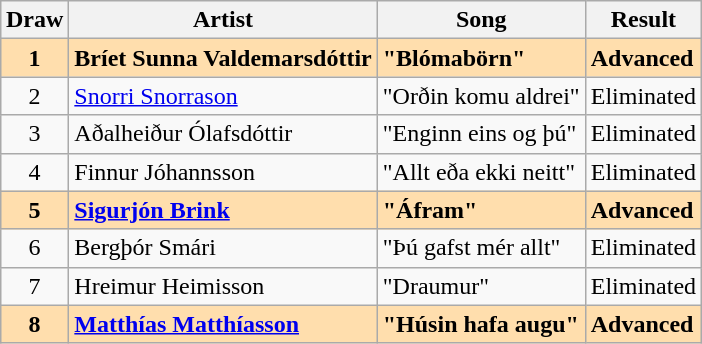<table class="sortable wikitable" style="margin: 1em auto 1em auto; text-align:center;">
<tr>
<th>Draw</th>
<th>Artist</th>
<th>Song</th>
<th>Result</th>
</tr>
<tr style="font-weight:bold; background:navajowhite">
<td>1</td>
<td align="left">Bríet Sunna Valdemarsdóttir</td>
<td align="left">"Blómabörn"</td>
<td align="left">Advanced</td>
</tr>
<tr>
<td>2</td>
<td align="left"><a href='#'>Snorri Snorrason</a></td>
<td align="left">"Orðin komu aldrei"</td>
<td align="left">Eliminated</td>
</tr>
<tr>
<td>3</td>
<td align="left">Aðalheiður Ólafsdóttir</td>
<td align="left">"Enginn eins og þú"</td>
<td align="left">Eliminated</td>
</tr>
<tr>
<td>4</td>
<td align="left">Finnur Jóhannsson</td>
<td align="left">"Allt eða ekki neitt"</td>
<td align="left">Eliminated</td>
</tr>
<tr style="font-weight:bold; background:navajowhite">
<td>5</td>
<td align="left"><a href='#'>Sigurjón Brink</a></td>
<td align="left">"Áfram"</td>
<td align="left">Advanced</td>
</tr>
<tr>
<td>6</td>
<td align="left">Bergþór Smári</td>
<td align="left">"Þú gafst mér allt"</td>
<td align="left">Eliminated</td>
</tr>
<tr>
<td>7</td>
<td align="left">Hreimur Heimisson</td>
<td align="left">"Draumur"</td>
<td align="left">Eliminated</td>
</tr>
<tr style="font-weight:bold; background:navajowhite">
<td>8</td>
<td align="left"><a href='#'>Matthías Matthíasson</a></td>
<td align="left">"Húsin hafa augu"</td>
<td align="left">Advanced</td>
</tr>
</table>
